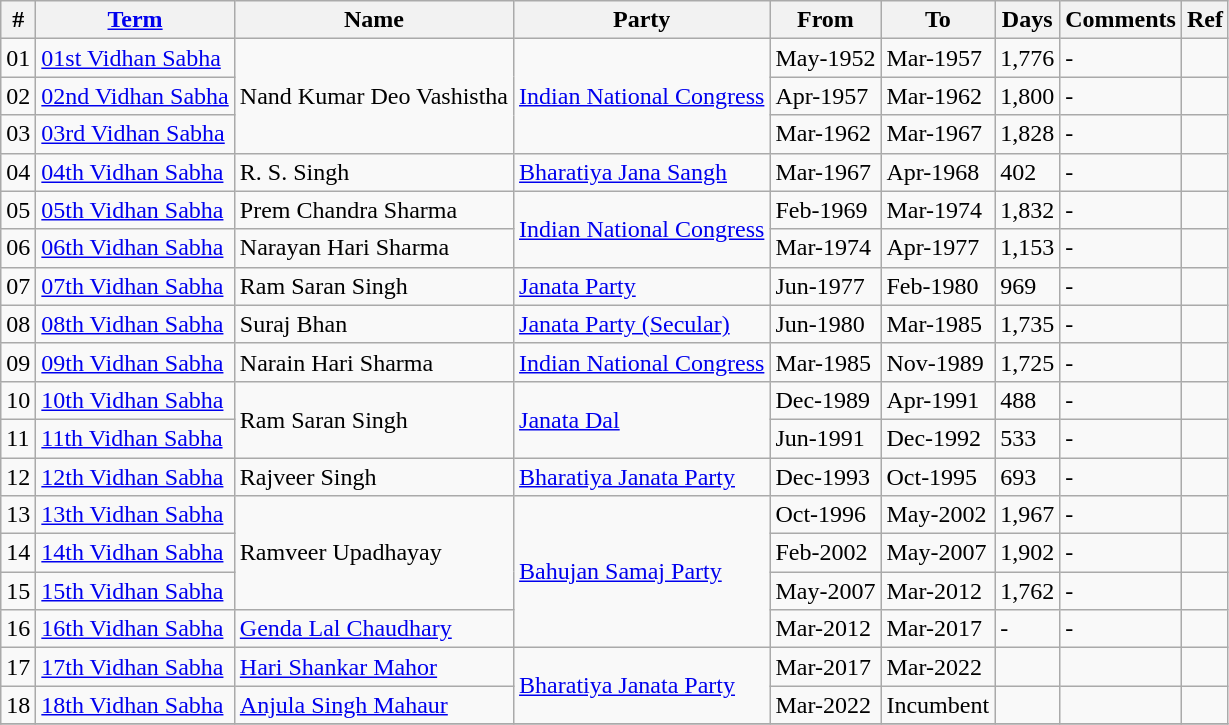<table class="wikitable sortable">
<tr>
<th>#</th>
<th><a href='#'>Term</a></th>
<th>Name</th>
<th>Party</th>
<th>From</th>
<th>To</th>
<th>Days</th>
<th>Comments</th>
<th>Ref</th>
</tr>
<tr>
<td>01</td>
<td><a href='#'>01st Vidhan Sabha</a></td>
<td rowspan="3">Nand  Kumar Deo Vashistha</td>
<td rowspan="3"><a href='#'>Indian National Congress</a></td>
<td>May-1952</td>
<td>Mar-1957</td>
<td>1,776</td>
<td>-</td>
<td></td>
</tr>
<tr>
<td>02</td>
<td><a href='#'>02nd Vidhan Sabha</a></td>
<td>Apr-1957</td>
<td>Mar-1962</td>
<td>1,800</td>
<td>-</td>
<td></td>
</tr>
<tr>
<td>03</td>
<td><a href='#'>03rd Vidhan Sabha</a></td>
<td>Mar-1962</td>
<td>Mar-1967</td>
<td>1,828</td>
<td>-</td>
<td></td>
</tr>
<tr>
<td>04</td>
<td><a href='#'>04th Vidhan Sabha</a></td>
<td>R. S.  Singh</td>
<td><a href='#'>Bharatiya Jana Sangh</a></td>
<td>Mar-1967</td>
<td>Apr-1968</td>
<td>402</td>
<td>-</td>
<td></td>
</tr>
<tr>
<td>05</td>
<td><a href='#'>05th Vidhan Sabha</a></td>
<td>Prem  Chandra Sharma</td>
<td rowspan="2"><a href='#'>Indian National Congress</a></td>
<td>Feb-1969</td>
<td>Mar-1974</td>
<td>1,832</td>
<td>-</td>
<td></td>
</tr>
<tr>
<td>06</td>
<td><a href='#'>06th Vidhan Sabha</a></td>
<td>Narayan Hari Sharma</td>
<td>Mar-1974</td>
<td>Apr-1977</td>
<td>1,153</td>
<td>-</td>
<td></td>
</tr>
<tr>
<td>07</td>
<td><a href='#'>07th Vidhan Sabha</a></td>
<td>Ram  Saran Singh</td>
<td><a href='#'>Janata Party</a></td>
<td>Jun-1977</td>
<td>Feb-1980</td>
<td>969</td>
<td>-</td>
<td></td>
</tr>
<tr>
<td>08</td>
<td><a href='#'>08th Vidhan Sabha</a></td>
<td>Suraj  Bhan</td>
<td><a href='#'>Janata Party (Secular)</a></td>
<td>Jun-1980</td>
<td>Mar-1985</td>
<td>1,735</td>
<td>-</td>
<td></td>
</tr>
<tr>
<td>09</td>
<td><a href='#'>09th Vidhan Sabha</a></td>
<td>Narain  Hari Sharma</td>
<td><a href='#'>Indian National Congress</a></td>
<td>Mar-1985</td>
<td>Nov-1989</td>
<td>1,725</td>
<td>-</td>
<td></td>
</tr>
<tr>
<td>10</td>
<td><a href='#'>10th Vidhan Sabha</a></td>
<td rowspan="2">Ram  Saran Singh</td>
<td rowspan="2"><a href='#'>Janata Dal</a></td>
<td>Dec-1989</td>
<td>Apr-1991</td>
<td>488</td>
<td>-</td>
<td></td>
</tr>
<tr>
<td>11</td>
<td><a href='#'>11th Vidhan Sabha</a></td>
<td>Jun-1991</td>
<td>Dec-1992</td>
<td>533</td>
<td>-</td>
<td></td>
</tr>
<tr>
<td>12</td>
<td><a href='#'>12th Vidhan Sabha</a></td>
<td>Rajveer Singh</td>
<td><a href='#'>Bharatiya Janata Party</a></td>
<td>Dec-1993</td>
<td>Oct-1995</td>
<td>693</td>
<td>-</td>
<td></td>
</tr>
<tr>
<td>13</td>
<td><a href='#'>13th Vidhan Sabha</a></td>
<td rowspan="3">Ramveer Upadhayay</td>
<td rowspan="4"><a href='#'>Bahujan Samaj Party</a></td>
<td>Oct-1996</td>
<td>May-2002</td>
<td>1,967</td>
<td>-</td>
<td></td>
</tr>
<tr>
<td>14</td>
<td><a href='#'>14th Vidhan Sabha</a></td>
<td>Feb-2002</td>
<td>May-2007</td>
<td>1,902</td>
<td>-</td>
<td></td>
</tr>
<tr>
<td>15</td>
<td><a href='#'>15th Vidhan Sabha</a></td>
<td>May-2007</td>
<td>Mar-2012</td>
<td>1,762</td>
<td>-</td>
<td></td>
</tr>
<tr>
<td>16</td>
<td><a href='#'>16th Vidhan Sabha</a></td>
<td><a href='#'>Genda Lal Chaudhary</a></td>
<td>Mar-2012</td>
<td>Mar-2017</td>
<td>-</td>
<td>-</td>
<td></td>
</tr>
<tr>
<td>17</td>
<td><a href='#'>17th Vidhan Sabha</a></td>
<td><a href='#'>Hari Shankar Mahor</a></td>
<td rowspan="2"><a href='#'>Bharatiya Janata Party</a></td>
<td>Mar-2017</td>
<td>Mar-2022</td>
<td></td>
<td></td>
<td></td>
</tr>
<tr>
<td>18</td>
<td><a href='#'>18th Vidhan Sabha</a></td>
<td><a href='#'>Anjula Singh Mahaur</a></td>
<td>Mar-2022</td>
<td>Incumbent</td>
<td></td>
<td></td>
<td></td>
</tr>
<tr>
</tr>
</table>
